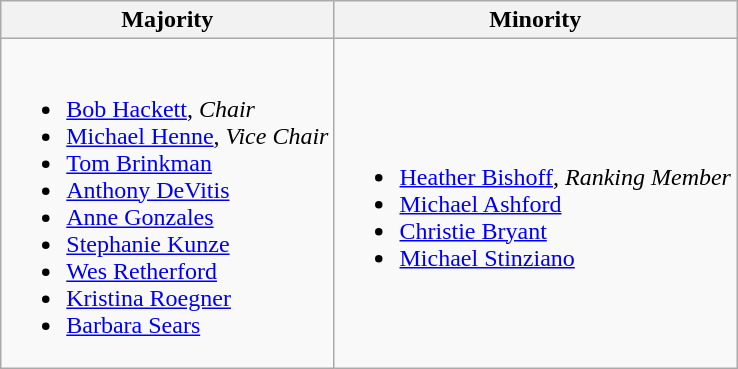<table class=wikitable>
<tr>
<th>Majority</th>
<th>Minority</th>
</tr>
<tr>
<td><br><ul><li><a href='#'>Bob Hackett</a>, <em>Chair</em></li><li><a href='#'>Michael Henne</a>, <em>Vice Chair</em></li><li><a href='#'>Tom Brinkman</a></li><li><a href='#'>Anthony DeVitis</a></li><li><a href='#'>Anne Gonzales</a></li><li><a href='#'>Stephanie Kunze</a></li><li><a href='#'>Wes Retherford</a></li><li><a href='#'>Kristina Roegner</a></li><li><a href='#'>Barbara Sears</a></li></ul></td>
<td><br><ul><li><a href='#'>Heather Bishoff</a>, <em>Ranking Member</em></li><li><a href='#'>Michael Ashford</a></li><li><a href='#'>Christie Bryant</a></li><li><a href='#'>Michael Stinziano</a></li></ul></td>
</tr>
</table>
